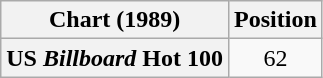<table class="wikitable plainrowheaders" style="text-align:center">
<tr>
<th scope="col">Chart (1989)</th>
<th scope="col">Position</th>
</tr>
<tr>
<th scope="row">US <em>Billboard</em> Hot 100</th>
<td>62</td>
</tr>
</table>
